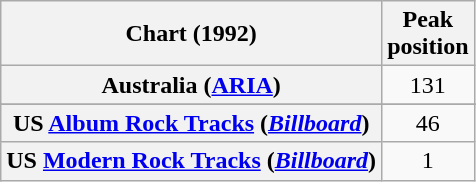<table class="wikitable sortable plainrowheaders" style="text-align:center">
<tr>
<th>Chart (1992)</th>
<th>Peak<br>position</th>
</tr>
<tr>
<th scope="row">Australia (<a href='#'>ARIA</a>)</th>
<td>131</td>
</tr>
<tr>
</tr>
<tr>
</tr>
<tr>
<th scope="row">US <a href='#'>Album Rock Tracks</a> (<em><a href='#'>Billboard</a></em>)</th>
<td>46</td>
</tr>
<tr>
<th scope="row">US <a href='#'>Modern Rock Tracks</a> (<em><a href='#'>Billboard</a></em>)</th>
<td>1</td>
</tr>
</table>
